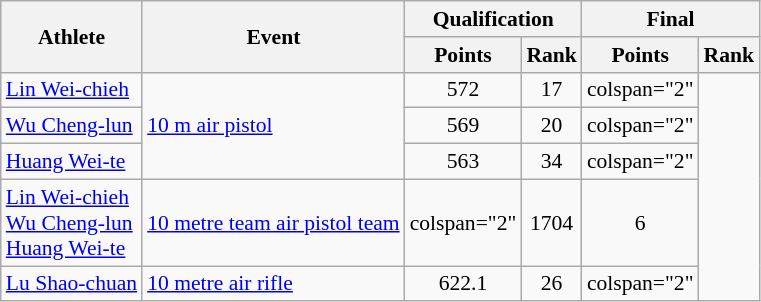<table class="wikitable" style="font-size:90%; text-align:center">
<tr>
<th rowspan="2">Athlete</th>
<th rowspan="2">Event</th>
<th colspan="2">Qualification</th>
<th colspan="2">Final</th>
</tr>
<tr>
<th>Points</th>
<th>Rank</th>
<th>Points</th>
<th>Rank</th>
</tr>
<tr>
<td align="left"><a href='#'>Lin Wei-chieh</a></td>
<td align="left" rowspan="3"><a href='#'>10 m air pistol</a></td>
<td>572</td>
<td>17</td>
<td>colspan="2" </td>
</tr>
<tr>
<td align="left"><a href='#'>Wu Cheng-lun</a></td>
<td>569</td>
<td>20</td>
<td>colspan="2" </td>
</tr>
<tr>
<td align="left"><a href='#'>Huang Wei-te</a></td>
<td>563</td>
<td>34</td>
<td>colspan="2" </td>
</tr>
<tr>
<td align="left"><a href='#'>Lin Wei-chieh</a><br><a href='#'>Wu Cheng-lun</a><br><a href='#'>Huang Wei-te</a></td>
<td align="left"><a href='#'>10 metre team air pistol team</a></td>
<td>colspan="2" </td>
<td>1704</td>
<td>6</td>
</tr>
<tr>
<td align="left"><a href='#'>Lu Shao-chuan</a></td>
<td align="left"><a href='#'>10 metre air rifle</a></td>
<td>622.1</td>
<td>26</td>
<td>colspan="2" </td>
</tr>
</table>
